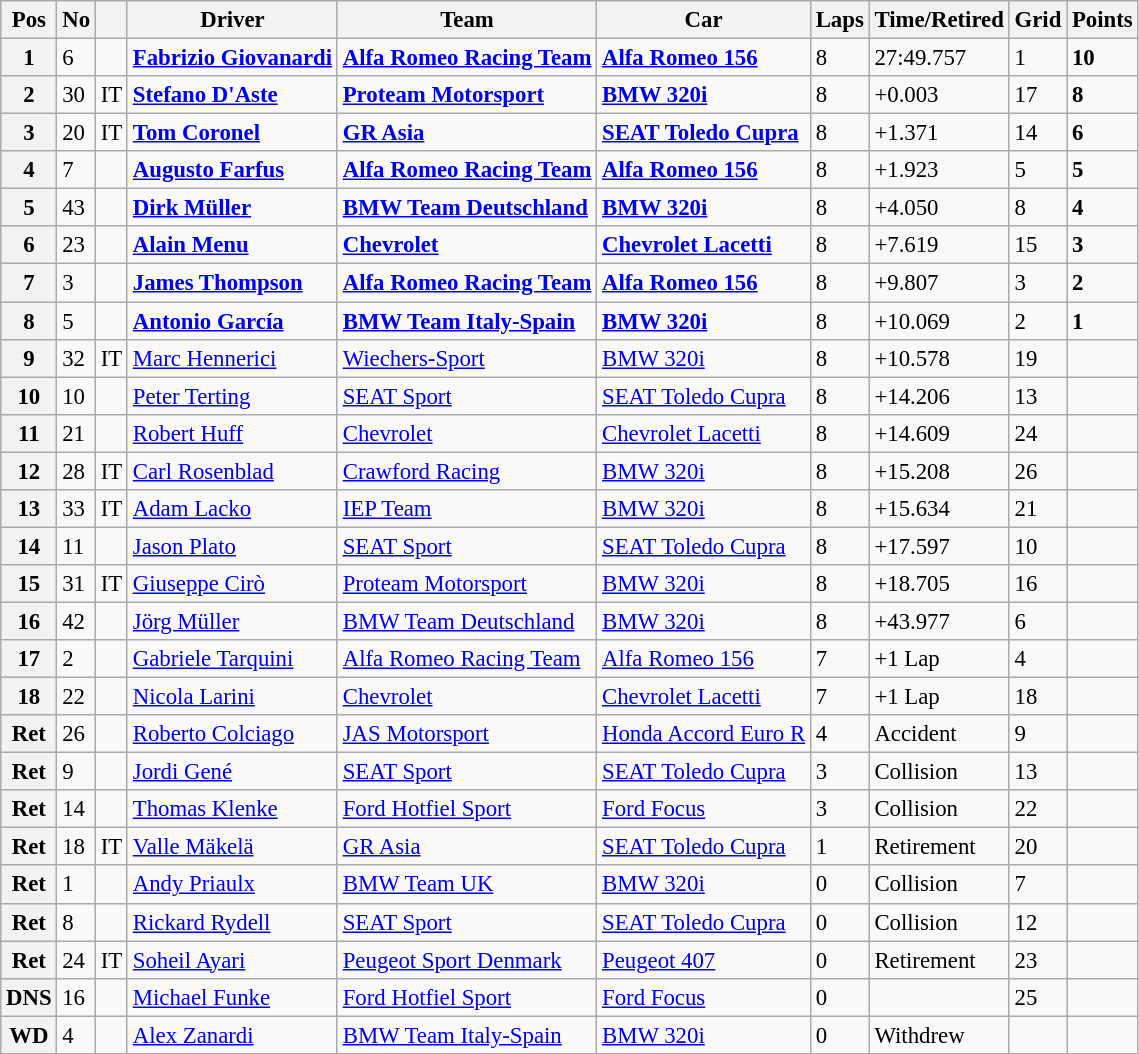<table class="wikitable" style="font-size: 95%">
<tr>
<th>Pos</th>
<th>No</th>
<th></th>
<th>Driver</th>
<th>Team</th>
<th>Car</th>
<th>Laps</th>
<th>Time/Retired</th>
<th>Grid</th>
<th>Points</th>
</tr>
<tr>
<th>1</th>
<td>6</td>
<td></td>
<td> <strong><a href='#'>Fabrizio Giovanardi</a></strong></td>
<td><strong><a href='#'>Alfa Romeo Racing Team</a></strong></td>
<td><strong><a href='#'>Alfa Romeo 156</a></strong></td>
<td>8</td>
<td>27:49.757</td>
<td>1</td>
<td><strong>10</strong></td>
</tr>
<tr>
<th>2</th>
<td>30</td>
<td>IT</td>
<td> <strong><a href='#'>Stefano D'Aste</a></strong></td>
<td><strong><a href='#'>Proteam Motorsport</a></strong></td>
<td><strong><a href='#'>BMW 320i</a></strong></td>
<td>8</td>
<td>+0.003</td>
<td>17</td>
<td><strong>8</strong></td>
</tr>
<tr>
<th>3</th>
<td>20</td>
<td>IT</td>
<td> <strong><a href='#'>Tom Coronel</a></strong></td>
<td><strong><a href='#'>GR Asia</a></strong></td>
<td><strong><a href='#'>SEAT Toledo Cupra</a></strong></td>
<td>8</td>
<td>+1.371</td>
<td>14</td>
<td><strong>6</strong></td>
</tr>
<tr>
<th>4</th>
<td>7</td>
<td></td>
<td> <strong><a href='#'>Augusto Farfus</a></strong></td>
<td><strong><a href='#'>Alfa Romeo Racing Team</a></strong></td>
<td><strong><a href='#'>Alfa Romeo 156</a></strong></td>
<td>8</td>
<td>+1.923</td>
<td>5</td>
<td><strong>5</strong></td>
</tr>
<tr>
<th>5</th>
<td>43</td>
<td></td>
<td> <strong><a href='#'>Dirk Müller</a></strong></td>
<td><strong><a href='#'>BMW Team Deutschland</a></strong></td>
<td><strong><a href='#'>BMW 320i</a></strong></td>
<td>8</td>
<td>+4.050</td>
<td>8</td>
<td><strong>4</strong></td>
</tr>
<tr>
<th>6</th>
<td>23</td>
<td></td>
<td> <strong><a href='#'>Alain Menu</a></strong></td>
<td><strong><a href='#'>Chevrolet</a></strong></td>
<td><strong><a href='#'>Chevrolet Lacetti</a></strong></td>
<td>8</td>
<td>+7.619</td>
<td>15</td>
<td><strong>3</strong></td>
</tr>
<tr>
<th>7</th>
<td>3</td>
<td></td>
<td> <strong><a href='#'>James Thompson</a></strong></td>
<td><strong><a href='#'>Alfa Romeo Racing Team</a></strong></td>
<td><strong><a href='#'>Alfa Romeo 156</a></strong></td>
<td>8</td>
<td>+9.807</td>
<td>3</td>
<td><strong>2</strong></td>
</tr>
<tr>
<th>8</th>
<td>5</td>
<td></td>
<td> <strong><a href='#'>Antonio García</a></strong></td>
<td><strong><a href='#'>BMW Team Italy-Spain</a></strong></td>
<td><strong><a href='#'>BMW 320i</a></strong></td>
<td>8</td>
<td>+10.069</td>
<td>2</td>
<td><strong>1</strong></td>
</tr>
<tr>
<th>9</th>
<td>32</td>
<td>IT</td>
<td> <a href='#'>Marc Hennerici</a></td>
<td><a href='#'>Wiechers-Sport</a></td>
<td><a href='#'>BMW 320i</a></td>
<td>8</td>
<td>+10.578</td>
<td>19</td>
<td></td>
</tr>
<tr>
<th>10</th>
<td>10</td>
<td></td>
<td> <a href='#'>Peter Terting</a></td>
<td><a href='#'>SEAT Sport</a></td>
<td><a href='#'>SEAT Toledo Cupra</a></td>
<td>8</td>
<td>+14.206</td>
<td>13</td>
<td></td>
</tr>
<tr>
<th>11</th>
<td>21</td>
<td></td>
<td> <a href='#'>Robert Huff</a></td>
<td><a href='#'>Chevrolet</a></td>
<td><a href='#'>Chevrolet Lacetti</a></td>
<td>8</td>
<td>+14.609</td>
<td>24</td>
<td></td>
</tr>
<tr>
<th>12</th>
<td>28</td>
<td>IT</td>
<td> <a href='#'>Carl Rosenblad</a></td>
<td><a href='#'>Crawford Racing</a></td>
<td><a href='#'>BMW 320i</a></td>
<td>8</td>
<td>+15.208</td>
<td>26</td>
<td></td>
</tr>
<tr>
<th>13</th>
<td>33</td>
<td>IT</td>
<td> <a href='#'>Adam Lacko</a></td>
<td><a href='#'>IEP Team</a></td>
<td><a href='#'>BMW 320i</a></td>
<td>8</td>
<td>+15.634</td>
<td>21</td>
<td></td>
</tr>
<tr>
<th>14</th>
<td>11</td>
<td></td>
<td> <a href='#'>Jason Plato</a></td>
<td><a href='#'>SEAT Sport</a></td>
<td><a href='#'>SEAT Toledo Cupra</a></td>
<td>8</td>
<td>+17.597</td>
<td>10</td>
<td></td>
</tr>
<tr>
<th>15</th>
<td>31</td>
<td>IT</td>
<td>  <a href='#'>Giuseppe Cirò</a></td>
<td><a href='#'>Proteam Motorsport</a></td>
<td><a href='#'>BMW 320i</a></td>
<td>8</td>
<td>+18.705</td>
<td>16</td>
<td></td>
</tr>
<tr>
<th>16</th>
<td>42</td>
<td></td>
<td> <a href='#'>Jörg Müller</a></td>
<td><a href='#'>BMW Team Deutschland</a></td>
<td><a href='#'>BMW 320i</a></td>
<td>8</td>
<td>+43.977</td>
<td>6</td>
<td></td>
</tr>
<tr>
<th>17</th>
<td>2</td>
<td></td>
<td> <a href='#'>Gabriele Tarquini</a></td>
<td><a href='#'>Alfa Romeo Racing Team</a></td>
<td><a href='#'>Alfa Romeo 156</a></td>
<td>7</td>
<td>+1 Lap</td>
<td>4</td>
<td></td>
</tr>
<tr>
<th>18</th>
<td>22</td>
<td></td>
<td> <a href='#'>Nicola Larini</a></td>
<td><a href='#'>Chevrolet</a></td>
<td><a href='#'>Chevrolet Lacetti</a></td>
<td>7</td>
<td>+1 Lap</td>
<td>18</td>
<td></td>
</tr>
<tr>
<th>Ret</th>
<td>26</td>
<td></td>
<td> <a href='#'>Roberto Colciago</a></td>
<td><a href='#'>JAS Motorsport</a></td>
<td><a href='#'>Honda Accord Euro R</a></td>
<td>4</td>
<td>Accident</td>
<td>9</td>
<td></td>
</tr>
<tr>
<th>Ret</th>
<td>9</td>
<td></td>
<td> <a href='#'>Jordi Gené</a></td>
<td><a href='#'>SEAT Sport</a></td>
<td><a href='#'>SEAT Toledo Cupra</a></td>
<td>3</td>
<td>Collision</td>
<td>13</td>
<td></td>
</tr>
<tr>
<th>Ret</th>
<td>14</td>
<td></td>
<td> <a href='#'>Thomas Klenke</a></td>
<td><a href='#'>Ford Hotfiel Sport</a></td>
<td><a href='#'>Ford Focus</a></td>
<td>3</td>
<td>Collision</td>
<td>22</td>
<td></td>
</tr>
<tr>
<th>Ret</th>
<td>18</td>
<td>IT</td>
<td> <a href='#'>Valle Mäkelä</a></td>
<td><a href='#'>GR Asia</a></td>
<td><a href='#'>SEAT Toledo Cupra</a></td>
<td>1</td>
<td>Retirement</td>
<td>20</td>
<td></td>
</tr>
<tr>
<th>Ret</th>
<td>1</td>
<td></td>
<td> <a href='#'>Andy Priaulx</a></td>
<td><a href='#'>BMW Team UK</a></td>
<td><a href='#'>BMW 320i</a></td>
<td>0</td>
<td>Collision</td>
<td>7</td>
<td></td>
</tr>
<tr>
<th>Ret</th>
<td>8</td>
<td></td>
<td> <a href='#'>Rickard Rydell</a></td>
<td><a href='#'>SEAT Sport</a></td>
<td><a href='#'>SEAT Toledo Cupra</a></td>
<td>0</td>
<td>Collision</td>
<td>12</td>
<td></td>
</tr>
<tr>
<th>Ret</th>
<td>24</td>
<td>IT</td>
<td> <a href='#'>Soheil Ayari</a></td>
<td><a href='#'>Peugeot Sport Denmark</a></td>
<td><a href='#'>Peugeot 407</a></td>
<td>0</td>
<td>Retirement</td>
<td>23</td>
<td></td>
</tr>
<tr>
<th>DNS</th>
<td>16</td>
<td></td>
<td> <a href='#'>Michael Funke</a></td>
<td><a href='#'>Ford Hotfiel Sport</a></td>
<td><a href='#'>Ford Focus</a></td>
<td>0</td>
<td></td>
<td>25</td>
<td></td>
</tr>
<tr>
<th>WD</th>
<td>4</td>
<td></td>
<td> <a href='#'>Alex Zanardi</a></td>
<td><a href='#'>BMW Team Italy-Spain</a></td>
<td><a href='#'>BMW 320i</a></td>
<td>0</td>
<td>Withdrew</td>
<td></td>
<td></td>
</tr>
</table>
